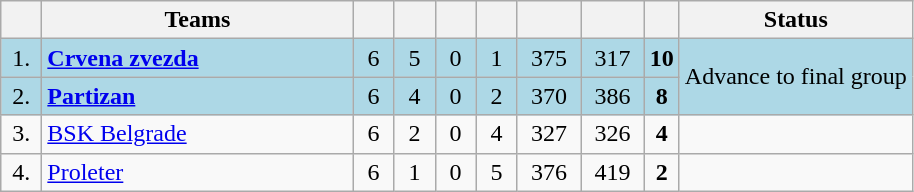<table class="wikitable" style="text-align: center;">
<tr>
<th width="20"></th>
<th width="200">Teams</th>
<th width="20"></th>
<th width="20"></th>
<th width="20"></th>
<th width="20"></th>
<th width="35"></th>
<th width="35"></th>
<th></th>
<th>Status</th>
</tr>
<tr bgcolor="lightblue">
<td>1.</td>
<td style="text-align:left;"><strong><a href='#'>Crvena zvezda</a></strong></td>
<td>6</td>
<td>5</td>
<td>0</td>
<td>1</td>
<td>375</td>
<td>317</td>
<td><strong>10</strong></td>
<td rowspan="2">Advance to final group</td>
</tr>
<tr bgcolor="lightblue">
<td>2.</td>
<td style="text-align:left;"><a href='#'><strong>Partizan</strong></a></td>
<td>6</td>
<td>4</td>
<td>0</td>
<td>2</td>
<td>370</td>
<td>386</td>
<td><strong>8</strong></td>
</tr>
<tr align="center">
<td>3.</td>
<td style="text-align:left;"><a href='#'>BSK Belgrade</a></td>
<td>6</td>
<td>2</td>
<td>0</td>
<td>4</td>
<td>327</td>
<td>326</td>
<td><strong>4</strong></td>
<td></td>
</tr>
<tr align="center">
<td>4.</td>
<td style="text-align:left;"><a href='#'>Proleter</a></td>
<td>6</td>
<td>1</td>
<td>0</td>
<td>5</td>
<td>376</td>
<td>419</td>
<td><strong>2</strong></td>
<td></td>
</tr>
</table>
